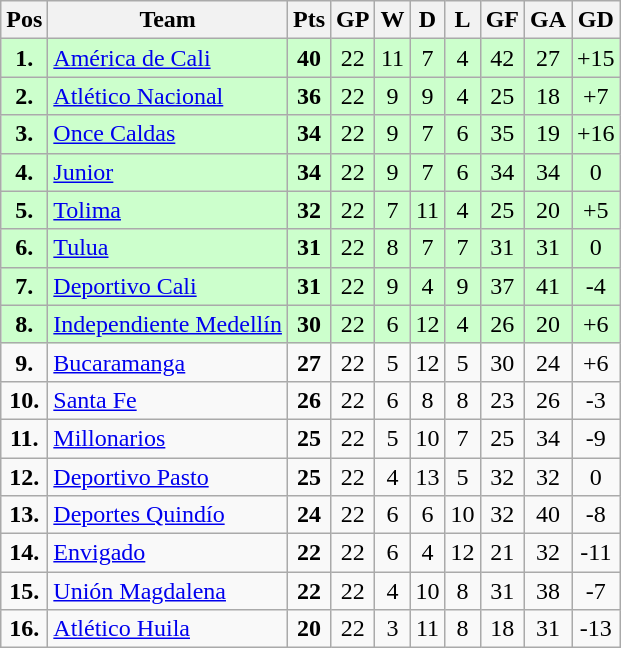<table class="wikitable sortable" style="text-align: center;">
<tr>
<th align="center">Pos</th>
<th align="center">Team</th>
<th align="center">Pts</th>
<th align="center">GP</th>
<th align="center">W</th>
<th align="center">D</th>
<th align="center">L</th>
<th align="center">GF</th>
<th align="center">GA</th>
<th align="center">GD</th>
</tr>
<tr style="background: #CCFFCC;">
<td><strong>1.</strong></td>
<td align="left"><a href='#'>América de Cali</a></td>
<td><strong>40</strong></td>
<td>22</td>
<td>11</td>
<td>7</td>
<td>4</td>
<td>42</td>
<td>27</td>
<td>+15</td>
</tr>
<tr style="background: #CCFFCC;">
<td><strong>2.</strong></td>
<td align="left"><a href='#'>Atlético Nacional</a></td>
<td><strong>36</strong></td>
<td>22</td>
<td>9</td>
<td>9</td>
<td>4</td>
<td>25</td>
<td>18</td>
<td>+7</td>
</tr>
<tr style="background: #CCFFCC;">
<td><strong>3.</strong></td>
<td align="left"><a href='#'>Once Caldas</a></td>
<td><strong>34</strong></td>
<td>22</td>
<td>9</td>
<td>7</td>
<td>6</td>
<td>35</td>
<td>19</td>
<td>+16</td>
</tr>
<tr style="background: #CCFFCC;">
<td><strong>4.</strong></td>
<td align="left"><a href='#'>Junior</a></td>
<td><strong>34</strong></td>
<td>22</td>
<td>9</td>
<td>7</td>
<td>6</td>
<td>34</td>
<td>34</td>
<td>0</td>
</tr>
<tr style="background: #CCFFCC;">
<td><strong>5.</strong></td>
<td align="left"><a href='#'>Tolima</a></td>
<td><strong>32</strong></td>
<td>22</td>
<td>7</td>
<td>11</td>
<td>4</td>
<td>25</td>
<td>20</td>
<td>+5</td>
</tr>
<tr style="background: #CCFFCC;">
<td><strong>6.</strong></td>
<td align="left"><a href='#'>Tulua</a></td>
<td><strong>31</strong></td>
<td>22</td>
<td>8</td>
<td>7</td>
<td>7</td>
<td>31</td>
<td>31</td>
<td>0</td>
</tr>
<tr style="background: #CCFFCC;">
<td><strong>7.</strong></td>
<td align="left"><a href='#'>Deportivo Cali</a></td>
<td><strong>31</strong></td>
<td>22</td>
<td>9</td>
<td>4</td>
<td>9</td>
<td>37</td>
<td>41</td>
<td>-4</td>
</tr>
<tr style="background: #CCFFCC;">
<td><strong>8.</strong></td>
<td align="left"><a href='#'>Independiente Medellín</a></td>
<td><strong>30</strong></td>
<td>22</td>
<td>6</td>
<td>12</td>
<td>4</td>
<td>26</td>
<td>20</td>
<td>+6</td>
</tr>
<tr>
<td><strong>9.</strong></td>
<td align="left"><a href='#'>Bucaramanga</a></td>
<td><strong>27</strong></td>
<td>22</td>
<td>5</td>
<td>12</td>
<td>5</td>
<td>30</td>
<td>24</td>
<td>+6</td>
</tr>
<tr>
<td><strong>10.</strong></td>
<td align="left"><a href='#'>Santa Fe</a></td>
<td><strong>26</strong></td>
<td>22</td>
<td>6</td>
<td>8</td>
<td>8</td>
<td>23</td>
<td>26</td>
<td>-3</td>
</tr>
<tr>
<td><strong>11.</strong></td>
<td align="left"><a href='#'>Millonarios</a></td>
<td><strong>25</strong></td>
<td>22</td>
<td>5</td>
<td>10</td>
<td>7</td>
<td>25</td>
<td>34</td>
<td>-9</td>
</tr>
<tr>
<td><strong>12.</strong></td>
<td align="left"><a href='#'>Deportivo Pasto</a></td>
<td><strong>25</strong></td>
<td>22</td>
<td>4</td>
<td>13</td>
<td>5</td>
<td>32</td>
<td>32</td>
<td>0</td>
</tr>
<tr>
<td><strong>13.</strong></td>
<td align="left"><a href='#'>Deportes Quindío</a></td>
<td><strong>24</strong></td>
<td>22</td>
<td>6</td>
<td>6</td>
<td>10</td>
<td>32</td>
<td>40</td>
<td>-8</td>
</tr>
<tr>
<td><strong>14.</strong></td>
<td align="left"><a href='#'>Envigado</a></td>
<td><strong>22</strong></td>
<td>22</td>
<td>6</td>
<td>4</td>
<td>12</td>
<td>21</td>
<td>32</td>
<td>-11</td>
</tr>
<tr>
<td><strong>15.</strong></td>
<td align="left"><a href='#'>Unión Magdalena</a></td>
<td><strong>22</strong></td>
<td>22</td>
<td>4</td>
<td>10</td>
<td>8</td>
<td>31</td>
<td>38</td>
<td>-7</td>
</tr>
<tr>
<td><strong>16.</strong></td>
<td align="left"><a href='#'>Atlético Huila</a></td>
<td><strong>20</strong></td>
<td>22</td>
<td>3</td>
<td>11</td>
<td>8</td>
<td>18</td>
<td>31</td>
<td>-13</td>
</tr>
</table>
